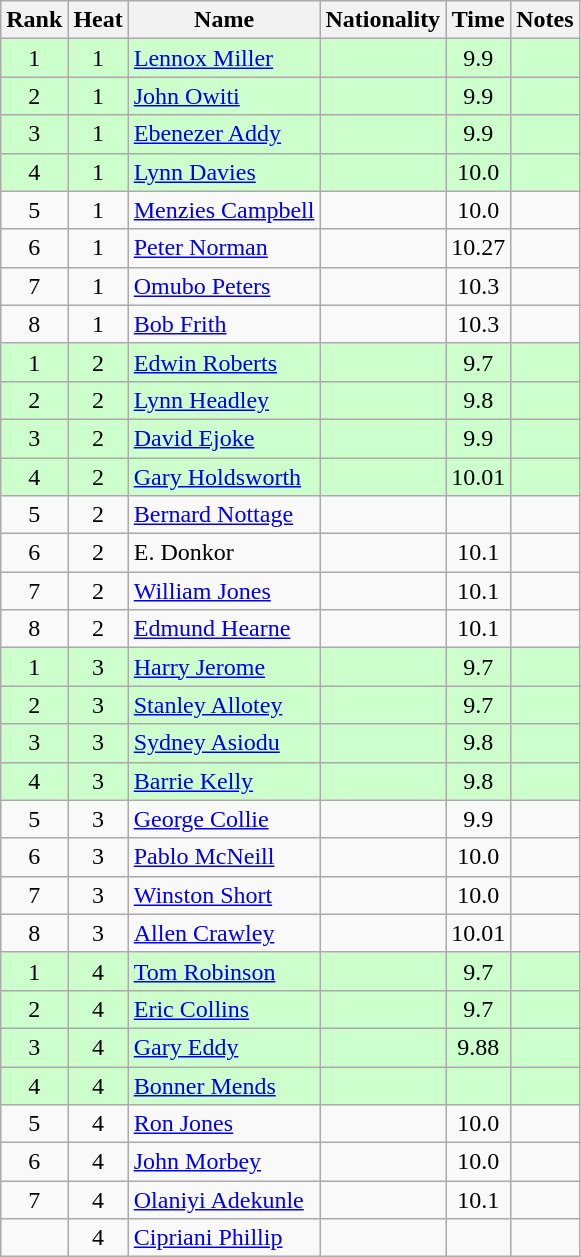<table class="wikitable sortable sticky-header" style="text-align:center">
<tr>
<th scope="col">Rank</th>
<th scope="col">Heat</th>
<th scope="col">Name</th>
<th scope="col">Nationality</th>
<th scope="col">Time</th>
<th scope="col">Notes</th>
</tr>
<tr bgcolor=ccffcc>
<td>1</td>
<td>1</td>
<td align=left><a href='#'>Lennox Miller</a></td>
<td align=left></td>
<td>9.9</td>
<td></td>
</tr>
<tr bgcolor=ccffcc>
<td>2</td>
<td>1</td>
<td align=left><a href='#'>John Owiti</a></td>
<td align=left></td>
<td>9.9</td>
<td></td>
</tr>
<tr bgcolor=ccffcc>
<td>3</td>
<td>1</td>
<td align=left><a href='#'>Ebenezer Addy</a></td>
<td align=left></td>
<td>9.9</td>
<td></td>
</tr>
<tr bgcolor=ccffcc>
<td>4</td>
<td>1</td>
<td align=left><a href='#'>Lynn Davies</a></td>
<td align=left></td>
<td>10.0</td>
<td></td>
</tr>
<tr>
<td>5</td>
<td>1</td>
<td align=left><a href='#'>Menzies Campbell</a></td>
<td align=left></td>
<td>10.0</td>
<td></td>
</tr>
<tr>
<td>6</td>
<td>1</td>
<td align=left><a href='#'>Peter Norman</a></td>
<td align=left></td>
<td>10.27</td>
<td></td>
</tr>
<tr>
<td>7</td>
<td>1</td>
<td align=left><a href='#'>Omubo Peters</a></td>
<td align=left></td>
<td>10.3</td>
<td></td>
</tr>
<tr>
<td>8</td>
<td>1</td>
<td align=left><a href='#'>Bob Frith</a></td>
<td align=left></td>
<td>10.3</td>
<td></td>
</tr>
<tr bgcolor=ccffcc>
<td>1</td>
<td>2</td>
<td align=left><a href='#'>Edwin Roberts</a></td>
<td align=left></td>
<td>9.7</td>
<td></td>
</tr>
<tr bgcolor=ccffcc>
<td>2</td>
<td>2</td>
<td align=left><a href='#'>Lynn Headley</a></td>
<td align=left></td>
<td>9.8</td>
<td></td>
</tr>
<tr bgcolor=ccffcc>
<td>3</td>
<td>2</td>
<td align=left><a href='#'>David Ejoke</a></td>
<td align=left></td>
<td>9.9</td>
<td></td>
</tr>
<tr bgcolor=ccffcc>
<td>4</td>
<td>2</td>
<td align=left><a href='#'>Gary Holdsworth</a></td>
<td align=left></td>
<td>10.01</td>
<td></td>
</tr>
<tr>
<td>5</td>
<td>2</td>
<td align=left><a href='#'>Bernard Nottage</a></td>
<td align=left></td>
<td></td>
<td></td>
</tr>
<tr>
<td>6</td>
<td>2</td>
<td align=left>E. Donkor</td>
<td align=left></td>
<td>10.1</td>
<td></td>
</tr>
<tr>
<td>7</td>
<td>2</td>
<td align=left><a href='#'>William Jones</a></td>
<td align=left></td>
<td>10.1</td>
<td></td>
</tr>
<tr>
<td>8</td>
<td>2</td>
<td align=left><a href='#'>Edmund Hearne</a></td>
<td align=left></td>
<td>10.1</td>
<td></td>
</tr>
<tr bgcolor=ccffcc>
<td>1</td>
<td>3</td>
<td align=left><a href='#'>Harry Jerome</a></td>
<td align=left></td>
<td>9.7</td>
<td></td>
</tr>
<tr bgcolor=ccffcc>
<td>2</td>
<td>3</td>
<td align=left><a href='#'>Stanley Allotey</a></td>
<td align=left></td>
<td>9.7</td>
<td></td>
</tr>
<tr bgcolor=ccffcc>
<td>3</td>
<td>3</td>
<td align=left><a href='#'>Sydney Asiodu</a></td>
<td align=left></td>
<td>9.8</td>
<td></td>
</tr>
<tr bgcolor=ccffcc>
<td>4</td>
<td>3</td>
<td align=left><a href='#'>Barrie Kelly</a></td>
<td align=left></td>
<td>9.8</td>
<td></td>
</tr>
<tr>
<td>5</td>
<td>3</td>
<td align=left><a href='#'>George Collie</a></td>
<td align=left></td>
<td>9.9</td>
<td></td>
</tr>
<tr>
<td>6</td>
<td>3</td>
<td align=left><a href='#'>Pablo McNeill</a></td>
<td align=left></td>
<td>10.0</td>
<td></td>
</tr>
<tr>
<td>7</td>
<td>3</td>
<td align=left><a href='#'>Winston Short</a></td>
<td align=left></td>
<td>10.0</td>
<td></td>
</tr>
<tr>
<td>8</td>
<td>3</td>
<td align=left><a href='#'>Allen Crawley</a></td>
<td align=left></td>
<td>10.01</td>
<td></td>
</tr>
<tr bgcolor=ccffcc>
<td>1</td>
<td>4</td>
<td align=left><a href='#'>Tom Robinson</a></td>
<td align=left></td>
<td>9.7</td>
<td></td>
</tr>
<tr bgcolor=ccffcc>
<td>2</td>
<td>4</td>
<td align=left><a href='#'>Eric Collins</a></td>
<td align=left></td>
<td>9.7</td>
<td></td>
</tr>
<tr bgcolor=ccffcc>
<td>3</td>
<td>4</td>
<td align=left><a href='#'>Gary Eddy</a></td>
<td align=left></td>
<td>9.88</td>
<td></td>
</tr>
<tr bgcolor=ccffcc>
<td>4</td>
<td>4</td>
<td align=left><a href='#'>Bonner Mends</a></td>
<td align=left></td>
<td></td>
<td></td>
</tr>
<tr>
<td>5</td>
<td>4</td>
<td align=left><a href='#'>Ron Jones</a></td>
<td align=left></td>
<td>10.0</td>
<td></td>
</tr>
<tr>
<td>6</td>
<td>4</td>
<td align=left><a href='#'>John Morbey</a></td>
<td align=left></td>
<td>10.0</td>
<td></td>
</tr>
<tr>
<td>7</td>
<td>4</td>
<td align=left><a href='#'>Olaniyi Adekunle</a></td>
<td align=left></td>
<td>10.1</td>
<td></td>
</tr>
<tr>
<td></td>
<td>4</td>
<td align=left><a href='#'>Cipriani Phillip</a></td>
<td align=left></td>
<td></td>
<td></td>
</tr>
</table>
